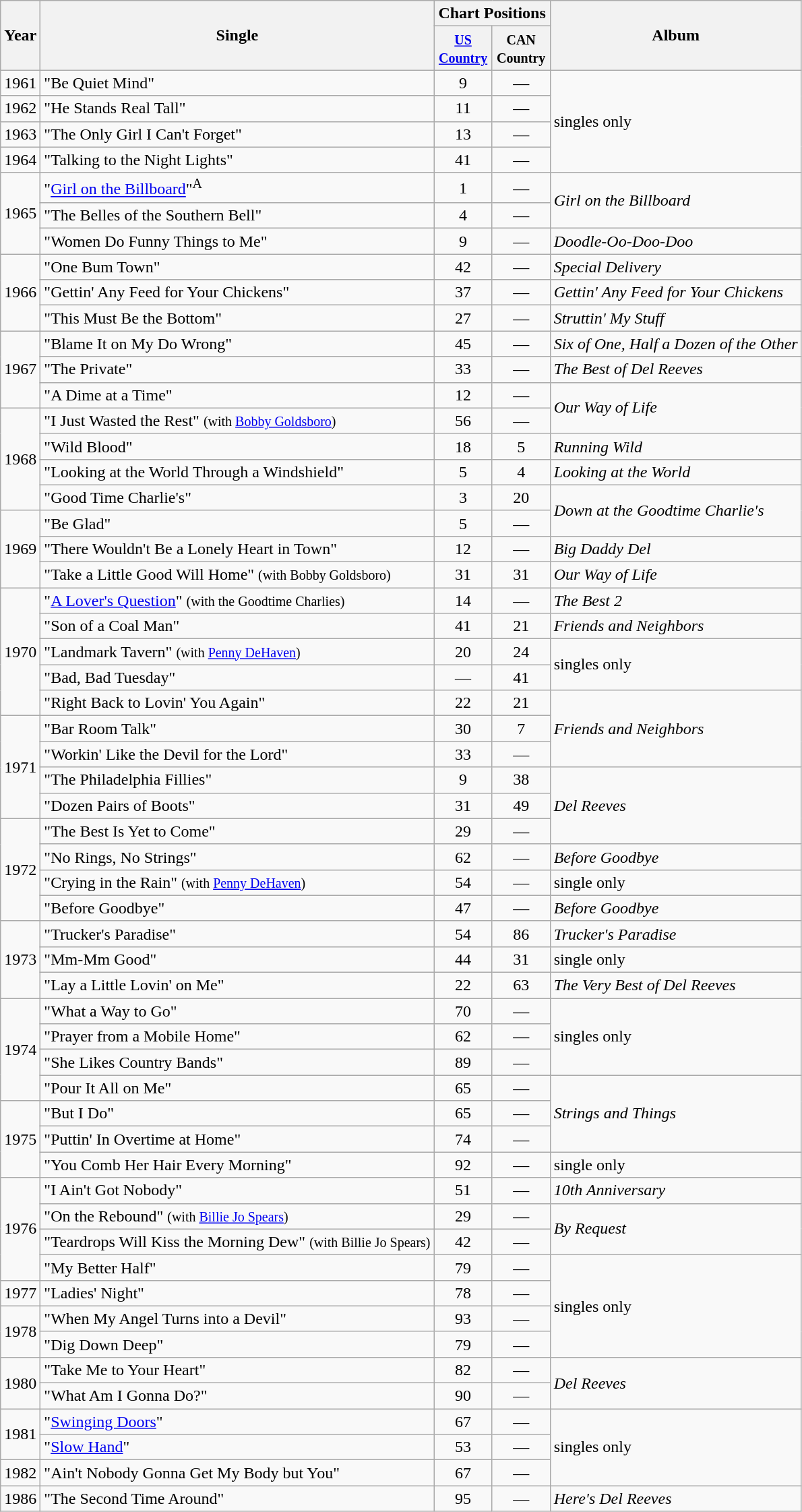<table class="wikitable">
<tr>
<th rowspan="2">Year</th>
<th rowspan="2">Single</th>
<th colspan="2">Chart Positions</th>
<th rowspan="2">Album</th>
</tr>
<tr>
<th style="width:50px;"><small><a href='#'>US Country</a></small></th>
<th style="width:50px;"><small>CAN Country</small></th>
</tr>
<tr>
<td>1961</td>
<td>"Be Quiet Mind"</td>
<td style="text-align:center;">9</td>
<td style="text-align:center;">—</td>
<td rowspan="4">singles only</td>
</tr>
<tr>
<td>1962</td>
<td>"He Stands Real Tall"</td>
<td style="text-align:center;">11</td>
<td style="text-align:center;">—</td>
</tr>
<tr>
<td>1963</td>
<td>"The Only Girl I Can't Forget"</td>
<td style="text-align:center;">13</td>
<td style="text-align:center;">—</td>
</tr>
<tr>
<td>1964</td>
<td>"Talking to the Night Lights"</td>
<td style="text-align:center;">41</td>
<td style="text-align:center;">—</td>
</tr>
<tr>
<td rowspan="3">1965</td>
<td>"<a href='#'>Girl on the Billboard</a>"<sup>A</sup></td>
<td style="text-align:center;">1</td>
<td style="text-align:center;">—</td>
<td rowspan="2"><em>Girl on the Billboard</em></td>
</tr>
<tr>
<td>"The Belles of the Southern Bell"</td>
<td style="text-align:center;">4</td>
<td style="text-align:center;">—</td>
</tr>
<tr>
<td>"Women Do Funny Things to Me"</td>
<td style="text-align:center;">9</td>
<td style="text-align:center;">—</td>
<td><em>Doodle-Oo-Doo-Doo</em></td>
</tr>
<tr>
<td rowspan=3>1966</td>
<td>"One Bum Town"</td>
<td style="text-align:center;">42</td>
<td style="text-align:center;">—</td>
<td><em>Special Delivery</em></td>
</tr>
<tr>
<td>"Gettin' Any Feed for Your Chickens"</td>
<td style="text-align:center;">37</td>
<td style="text-align:center;">—</td>
<td><em>Gettin' Any Feed for Your Chickens</em></td>
</tr>
<tr>
<td>"This Must Be the Bottom"</td>
<td style="text-align:center;">27</td>
<td style="text-align:center;">—</td>
<td><em>Struttin' My Stuff</em></td>
</tr>
<tr>
<td rowspan=3>1967</td>
<td>"Blame It on My Do Wrong"</td>
<td style="text-align:center;">45</td>
<td style="text-align:center;">—</td>
<td><em>Six of One, Half a Dozen of the Other</em></td>
</tr>
<tr>
<td>"The Private"</td>
<td style="text-align:center;">33</td>
<td style="text-align:center;">—</td>
<td><em>The Best of Del Reeves</em></td>
</tr>
<tr>
<td>"A Dime at a Time"</td>
<td style="text-align:center;">12</td>
<td style="text-align:center;">—</td>
<td rowspan="2"><em>Our Way of Life</em></td>
</tr>
<tr>
<td rowspan=4>1968</td>
<td>"I Just Wasted the Rest" <small>(with <a href='#'>Bobby Goldsboro</a>)</small></td>
<td style="text-align:center;">56</td>
<td style="text-align:center;">—</td>
</tr>
<tr>
<td>"Wild Blood"</td>
<td style="text-align:center;">18</td>
<td style="text-align:center;">5</td>
<td><em>Running Wild</em></td>
</tr>
<tr>
<td>"Looking at the World Through a Windshield"</td>
<td style="text-align:center;">5</td>
<td style="text-align:center;">4</td>
<td><em>Looking at the World</em></td>
</tr>
<tr>
<td>"Good Time Charlie's"</td>
<td style="text-align:center;">3</td>
<td style="text-align:center;">20</td>
<td rowspan="2"><em>Down at the Goodtime Charlie's</em></td>
</tr>
<tr>
<td rowspan=3>1969</td>
<td>"Be Glad"</td>
<td style="text-align:center;">5</td>
<td style="text-align:center;">—</td>
</tr>
<tr>
<td>"There Wouldn't Be a Lonely Heart in Town"</td>
<td style="text-align:center;">12</td>
<td style="text-align:center;">—</td>
<td><em>Big Daddy Del</em></td>
</tr>
<tr>
<td>"Take a Little Good Will Home" <small>(with Bobby Goldsboro)</small></td>
<td style="text-align:center;">31</td>
<td style="text-align:center;">31</td>
<td><em>Our Way of Life</em></td>
</tr>
<tr>
<td rowspan="5">1970</td>
<td>"<a href='#'>A Lover's Question</a>" <small>(with the Goodtime Charlies)</small></td>
<td style="text-align:center;">14</td>
<td style="text-align:center;">—</td>
<td><em>The Best 2</em></td>
</tr>
<tr>
<td>"Son of a Coal Man"</td>
<td style="text-align:center;">41</td>
<td style="text-align:center;">21</td>
<td><em>Friends and Neighbors</em></td>
</tr>
<tr>
<td>"Landmark Tavern" <small>(with <a href='#'>Penny DeHaven</a>)</small></td>
<td style="text-align:center;">20</td>
<td style="text-align:center;">24</td>
<td rowspan="2">singles only</td>
</tr>
<tr>
<td>"Bad, Bad Tuesday"</td>
<td style="text-align:center;">—</td>
<td style="text-align:center;">41</td>
</tr>
<tr>
<td>"Right Back to Lovin' You Again"</td>
<td style="text-align:center;">22</td>
<td style="text-align:center;">21</td>
<td rowspan="3"><em>Friends and Neighbors</em></td>
</tr>
<tr>
<td rowspan="4">1971</td>
<td>"Bar Room Talk"</td>
<td style="text-align:center;">30</td>
<td style="text-align:center;">7</td>
</tr>
<tr>
<td>"Workin' Like the Devil for the Lord"</td>
<td style="text-align:center;">33</td>
<td style="text-align:center;">—</td>
</tr>
<tr>
<td>"The Philadelphia Fillies"</td>
<td style="text-align:center;">9</td>
<td style="text-align:center;">38</td>
<td rowspan="3"><em>Del Reeves</em></td>
</tr>
<tr>
<td>"Dozen Pairs of Boots"</td>
<td style="text-align:center;">31</td>
<td style="text-align:center;">49</td>
</tr>
<tr>
<td rowspan="4">1972</td>
<td>"The Best Is Yet to Come"</td>
<td style="text-align:center;">29</td>
<td style="text-align:center;">—</td>
</tr>
<tr>
<td>"No Rings, No Strings"</td>
<td style="text-align:center;">62</td>
<td style="text-align:center;">—</td>
<td><em>Before Goodbye</em></td>
</tr>
<tr>
<td>"Crying in the Rain" <small>(with <a href='#'>Penny DeHaven</a>)</small></td>
<td style="text-align:center;">54</td>
<td style="text-align:center;">—</td>
<td>single only</td>
</tr>
<tr>
<td>"Before Goodbye"</td>
<td style="text-align:center;">47</td>
<td style="text-align:center;">—</td>
<td><em>Before Goodbye</em></td>
</tr>
<tr>
<td rowspan=3>1973</td>
<td>"Trucker's Paradise"</td>
<td style="text-align:center;">54</td>
<td style="text-align:center;">86</td>
<td><em>Trucker's Paradise</em></td>
</tr>
<tr>
<td>"Mm-Mm Good"</td>
<td style="text-align:center;">44</td>
<td style="text-align:center;">31</td>
<td>single only</td>
</tr>
<tr>
<td>"Lay a Little Lovin' on Me"</td>
<td style="text-align:center;">22</td>
<td style="text-align:center;">63</td>
<td><em>The Very Best of Del Reeves</em></td>
</tr>
<tr>
<td rowspan=4>1974</td>
<td>"What a Way to Go"</td>
<td style="text-align:center;">70</td>
<td style="text-align:center;">—</td>
<td rowspan="3">singles only</td>
</tr>
<tr>
<td>"Prayer from a Mobile Home"</td>
<td style="text-align:center;">62</td>
<td style="text-align:center;">—</td>
</tr>
<tr>
<td>"She Likes Country Bands"</td>
<td style="text-align:center;">89</td>
<td style="text-align:center;">—</td>
</tr>
<tr>
<td>"Pour It All on Me"</td>
<td style="text-align:center;">65</td>
<td style="text-align:center;">—</td>
<td rowspan="3"><em>Strings and Things</em></td>
</tr>
<tr>
<td rowspan=3>1975</td>
<td>"But I Do"</td>
<td style="text-align:center;">65</td>
<td style="text-align:center;">—</td>
</tr>
<tr>
<td>"Puttin' In Overtime at Home"</td>
<td style="text-align:center;">74</td>
<td style="text-align:center;">—</td>
</tr>
<tr>
<td>"You Comb Her Hair Every Morning"</td>
<td style="text-align:center;">92</td>
<td style="text-align:center;">—</td>
<td>single only</td>
</tr>
<tr>
<td rowspan=4>1976</td>
<td>"I Ain't Got Nobody"</td>
<td style="text-align:center;">51</td>
<td style="text-align:center;">—</td>
<td><em>10th Anniversary</em></td>
</tr>
<tr>
<td>"On the Rebound" <small>(with <a href='#'>Billie Jo Spears</a>)</small></td>
<td style="text-align:center;">29</td>
<td style="text-align:center;">—</td>
<td rowspan="2"><em>By Request</em></td>
</tr>
<tr>
<td>"Teardrops Will Kiss the Morning Dew" <small>(with Billie Jo Spears)</small></td>
<td style="text-align:center;">42</td>
<td style="text-align:center;">—</td>
</tr>
<tr>
<td>"My Better Half"</td>
<td style="text-align:center;">79</td>
<td style="text-align:center;">—</td>
<td rowspan="4">singles only</td>
</tr>
<tr>
<td>1977</td>
<td>"Ladies' Night"</td>
<td style="text-align:center;">78</td>
<td style="text-align:center;">—</td>
</tr>
<tr>
<td rowspan=2>1978</td>
<td>"When My Angel Turns into a Devil"</td>
<td style="text-align:center;">93</td>
<td style="text-align:center;">—</td>
</tr>
<tr>
<td>"Dig Down Deep"</td>
<td style="text-align:center;">79</td>
<td style="text-align:center;">—</td>
</tr>
<tr>
<td rowspan=2>1980</td>
<td>"Take Me to Your Heart"</td>
<td style="text-align:center;">82</td>
<td style="text-align:center;">—</td>
<td rowspan="2"><em>Del Reeves</em></td>
</tr>
<tr>
<td>"What Am I Gonna Do?"</td>
<td style="text-align:center;">90</td>
<td style="text-align:center;">—</td>
</tr>
<tr>
<td rowspan=2>1981</td>
<td>"<a href='#'>Swinging Doors</a>"</td>
<td style="text-align:center;">67</td>
<td style="text-align:center;">—</td>
<td rowspan="3">singles only</td>
</tr>
<tr>
<td>"<a href='#'>Slow Hand</a>"</td>
<td style="text-align:center;">53</td>
<td style="text-align:center;">—</td>
</tr>
<tr>
<td>1982</td>
<td>"Ain't Nobody Gonna Get My Body but You"</td>
<td style="text-align:center;">67</td>
<td style="text-align:center;">—</td>
</tr>
<tr>
<td>1986</td>
<td>"The Second Time Around"</td>
<td style="text-align:center;">95</td>
<td style="text-align:center;">—</td>
<td><em>Here's Del Reeves</em></td>
</tr>
</table>
